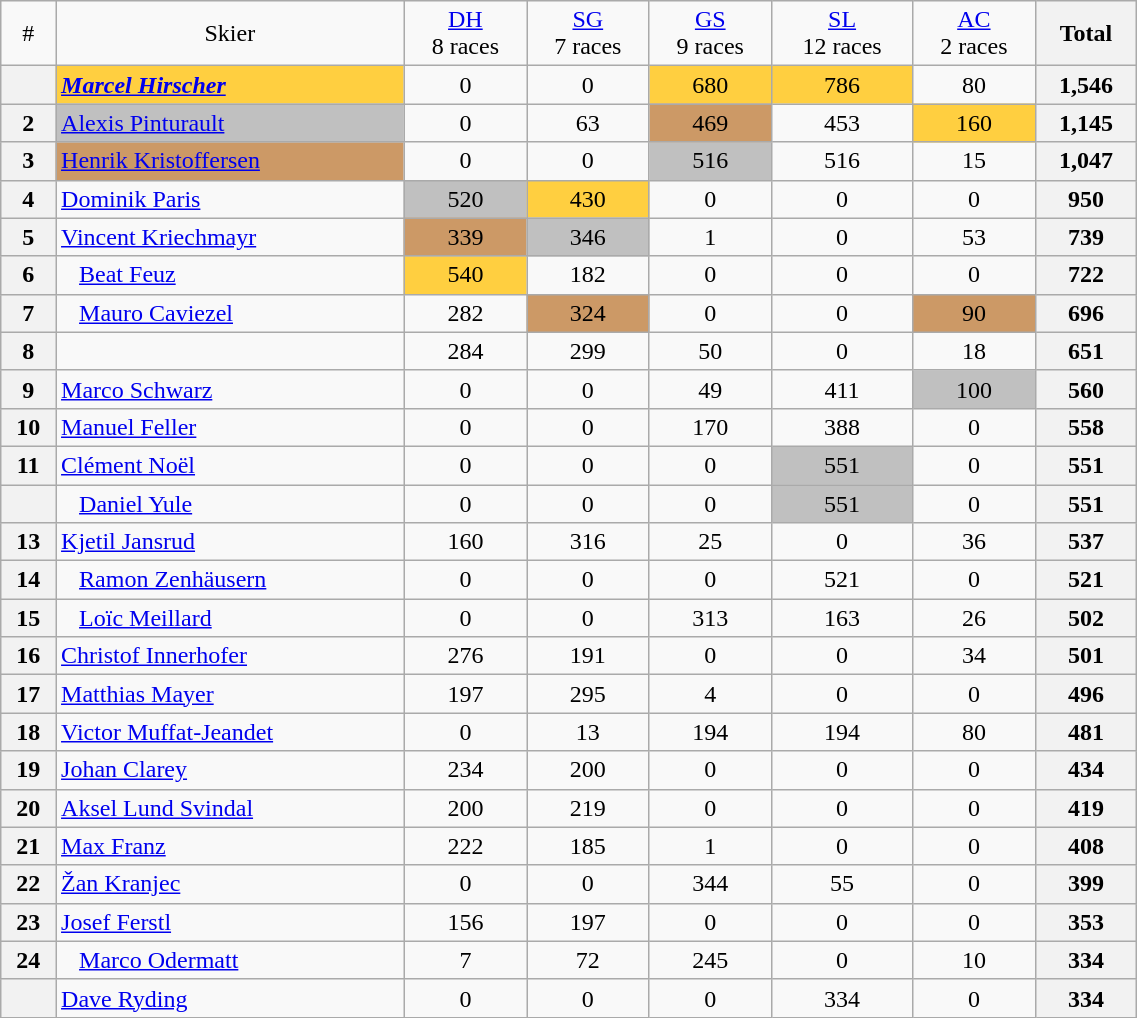<table class="wikitable" width=60% style="font-size:100%; text-align:center;">
<tr>
<td>#</td>
<td>Skier</td>
<td><a href='#'>DH</a><br>8 races</td>
<td><a href='#'>SG</a><br>7 races</td>
<td><a href='#'>GS</a><br>9 races</td>
<td><a href='#'>SL</a><br>12 races</td>
<td><a href='#'>AC</a><br>2 races</td>
<th>Total</th>
</tr>
<tr>
<th></th>
<td align=left bgcolor=ffcf40> <strong><em><a href='#'>Marcel Hirscher</a></em></strong></td>
<td>0</td>
<td>0</td>
<td bgcolor=ffcf40>680</td>
<td bgcolor=ffcf40>786</td>
<td>80</td>
<th>1,546</th>
</tr>
<tr |>
<th>2</th>
<td align=left bgcolor=c0c0c0> <a href='#'>Alexis Pinturault</a></td>
<td>0</td>
<td>63</td>
<td bgcolor=cc9966>469</td>
<td>453</td>
<td bgcolor=ffcf40>160</td>
<th>1,145</th>
</tr>
<tr>
<th>3</th>
<td align=left bgcolor=cc9966> <a href='#'>Henrik Kristoffersen</a></td>
<td>0</td>
<td>0</td>
<td bgcolor=c0c0c0>516</td>
<td>516</td>
<td>15</td>
<th>1,047</th>
</tr>
<tr>
<th>4</th>
<td align=left> <a href='#'>Dominik Paris</a></td>
<td bgcolor=c0c0c0>520</td>
<td bgcolor=ffcf40>430</td>
<td>0</td>
<td>0</td>
<td>0</td>
<th>950</th>
</tr>
<tr>
<th>5</th>
<td align=left> <a href='#'>Vincent Kriechmayr</a></td>
<td bgcolor=cc9966>339</td>
<td bgcolor=c0c0c0>346</td>
<td>1</td>
<td>0</td>
<td>53</td>
<th>739</th>
</tr>
<tr>
<th>6</th>
<td align=left>   <a href='#'>Beat Feuz</a></td>
<td bgcolor=ffcf40>540</td>
<td>182</td>
<td>0</td>
<td>0</td>
<td>0</td>
<th>722</th>
</tr>
<tr>
<th>7</th>
<td align=left>   <a href='#'>Mauro Caviezel</a></td>
<td>282</td>
<td bgcolor=cc9966>324</td>
<td>0</td>
<td>0</td>
<td bgcolor=cc9966>90</td>
<th>696</th>
</tr>
<tr>
<th>8</th>
<td align=left></td>
<td>284</td>
<td>299</td>
<td>50</td>
<td>0</td>
<td>18</td>
<th>651</th>
</tr>
<tr>
<th>9</th>
<td align=left> <a href='#'>Marco Schwarz</a></td>
<td>0</td>
<td>0</td>
<td>49</td>
<td>411</td>
<td bgcolor=c0c0c0>100</td>
<th>560</th>
</tr>
<tr>
<th>10</th>
<td align=left> <a href='#'>Manuel Feller</a></td>
<td>0</td>
<td>0</td>
<td>170</td>
<td>388</td>
<td>0</td>
<th>558</th>
</tr>
<tr>
<th>11</th>
<td align=left> <a href='#'>Clément Noël</a></td>
<td>0</td>
<td>0</td>
<td>0</td>
<td bgcolor=c0c0c0>551</td>
<td>0</td>
<th>551</th>
</tr>
<tr>
<th></th>
<td align=left>   <a href='#'>Daniel Yule</a></td>
<td>0</td>
<td>0</td>
<td>0</td>
<td bgcolor=c0c0c0>551</td>
<td>0</td>
<th>551</th>
</tr>
<tr>
<th>13</th>
<td align=left> <a href='#'>Kjetil Jansrud</a></td>
<td>160</td>
<td>316</td>
<td>25</td>
<td>0</td>
<td>36</td>
<th>537</th>
</tr>
<tr>
<th>14</th>
<td align=left>   <a href='#'>Ramon Zenhäusern</a></td>
<td>0</td>
<td>0</td>
<td>0</td>
<td>521</td>
<td>0</td>
<th>521</th>
</tr>
<tr>
<th>15</th>
<td align=left>   <a href='#'>Loïc Meillard</a></td>
<td>0</td>
<td>0</td>
<td>313</td>
<td>163</td>
<td>26</td>
<th>502</th>
</tr>
<tr>
<th>16</th>
<td align=left> <a href='#'>Christof Innerhofer</a></td>
<td>276</td>
<td>191</td>
<td>0</td>
<td>0</td>
<td>34</td>
<th>501</th>
</tr>
<tr>
<th>17</th>
<td align=left> <a href='#'>Matthias Mayer</a></td>
<td>197</td>
<td>295</td>
<td>4</td>
<td>0</td>
<td>0</td>
<th>496</th>
</tr>
<tr>
<th>18</th>
<td align=left> <a href='#'>Victor Muffat-Jeandet</a></td>
<td>0</td>
<td>13</td>
<td>194</td>
<td>194</td>
<td>80</td>
<th>481</th>
</tr>
<tr>
<th>19</th>
<td align=left> <a href='#'>Johan Clarey</a></td>
<td>234</td>
<td>200</td>
<td>0</td>
<td>0</td>
<td>0</td>
<th>434</th>
</tr>
<tr>
<th>20</th>
<td align=left> <a href='#'>Aksel Lund Svindal</a></td>
<td>200</td>
<td>219</td>
<td>0</td>
<td>0</td>
<td>0</td>
<th>419</th>
</tr>
<tr>
<th>21</th>
<td align=left> <a href='#'>Max Franz</a></td>
<td>222</td>
<td>185</td>
<td>1</td>
<td>0</td>
<td>0</td>
<th>408</th>
</tr>
<tr>
<th>22</th>
<td align=left> <a href='#'>Žan Kranjec</a></td>
<td>0</td>
<td>0</td>
<td>344</td>
<td>55</td>
<td>0</td>
<th>399</th>
</tr>
<tr>
<th>23</th>
<td align=left> <a href='#'>Josef Ferstl</a></td>
<td>156</td>
<td>197</td>
<td>0</td>
<td>0</td>
<td>0</td>
<th>353</th>
</tr>
<tr>
<th>24</th>
<td align=left>   <a href='#'>Marco Odermatt</a></td>
<td>7</td>
<td>72</td>
<td>245</td>
<td>0</td>
<td>10</td>
<th>334</th>
</tr>
<tr>
<th></th>
<td align=left> <a href='#'>Dave Ryding</a></td>
<td>0</td>
<td>0</td>
<td>0</td>
<td>334</td>
<td>0</td>
<th>334</th>
</tr>
</table>
